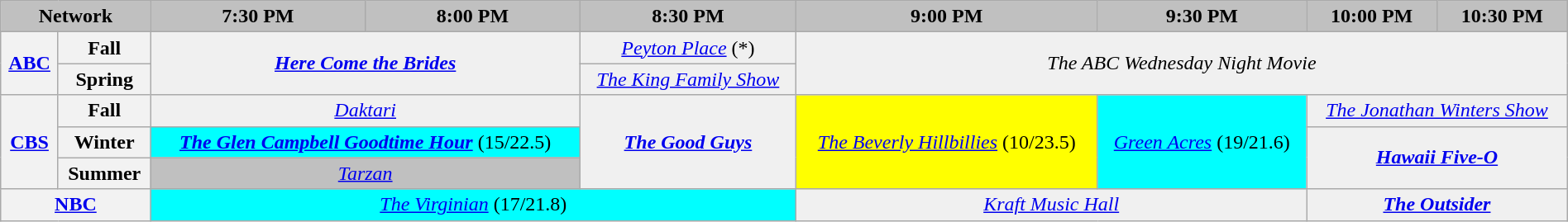<table class="wikitable" style="width:100%;margin-right:0;text-align:center">
<tr>
<th colspan="2" style="background-color:#C0C0C0;text-align:center">Network</th>
<th style="background-color:#C0C0C0;text-align:center">7:30 PM</th>
<th style="background-color:#C0C0C0;text-align:center">8:00 PM</th>
<th style="background-color:#C0C0C0;text-align:center">8:30 PM</th>
<th style="background-color:#C0C0C0;text-align:center">9:00 PM</th>
<th style="background-color:#C0C0C0;text-align:center">9:30 PM</th>
<th style="background-color:#C0C0C0;text-align:center">10:00 PM</th>
<th style="background-color:#C0C0C0;text-align:center">10:30 PM</th>
</tr>
<tr>
<th bgcolor="#C0C0C0" rowspan="2"><a href='#'>ABC</a></th>
<th>Fall</th>
<td bgcolor="#F0F0F0" colspan="2" rowspan="2"><strong><em><a href='#'>Here Come the Brides</a></em></strong></td>
<td bgcolor="#F0F0F0"><em><a href='#'>Peyton Place</a></em> (*)</td>
<td bgcolor="#F0F0F0" colspan="4" rowspan="2"><em>The ABC Wednesday Night Movie</em></td>
</tr>
<tr>
<th>Spring</th>
<td bgcolor="#F0F0F0"><em><a href='#'>The King Family Show</a></em></td>
</tr>
<tr>
<th rowspan="3" bgcolor="#C0C0C0"><a href='#'>CBS</a></th>
<th>Fall</th>
<td bgcolor="#F0F0F0" colspan="2"><em><a href='#'>Daktari</a></em></td>
<td rowspan="3" bgcolor="#F0F0F0"><strong><em><a href='#'>The Good Guys</a></em></strong></td>
<td rowspan="3" bgcolor="#FFFF00"><em><a href='#'>The Beverly Hillbillies</a></em> (10/23.5)</td>
<td rowspan="3" bgcolor="#00FFFF"><em><a href='#'>Green Acres</a></em> (19/21.6)</td>
<td bgcolor="#F0F0F0" colspan="2"><em><a href='#'>The Jonathan Winters Show</a></em></td>
</tr>
<tr>
<th>Winter</th>
<td bgcolor="#00FFFF" colspan="2"><strong><em><a href='#'>The Glen Campbell Goodtime Hour</a></em></strong> (15/22.5)</td>
<td colspan="2" rowspan="2" bgcolor="#F0F0F0"><strong><em><a href='#'>Hawaii Five-O</a></em></strong></td>
</tr>
<tr>
<th>Summer</th>
<td colspan="2" bgcolor="#C0C0C0"><em><a href='#'>Tarzan</a></em> </td>
</tr>
<tr>
<th bgcolor="#C0C0C0" colspan="2"><a href='#'>NBC</a></th>
<td bgcolor="#00FFFF" colspan="3"><em><a href='#'>The Virginian</a></em> (17/21.8)</td>
<td bgcolor="#F0F0F0" colspan="2"><em><a href='#'>Kraft Music Hall</a></em></td>
<td bgcolor="#F0F0F0" colspan="2"><strong><em><a href='#'>The Outsider</a></em></strong></td>
</tr>
</table>
